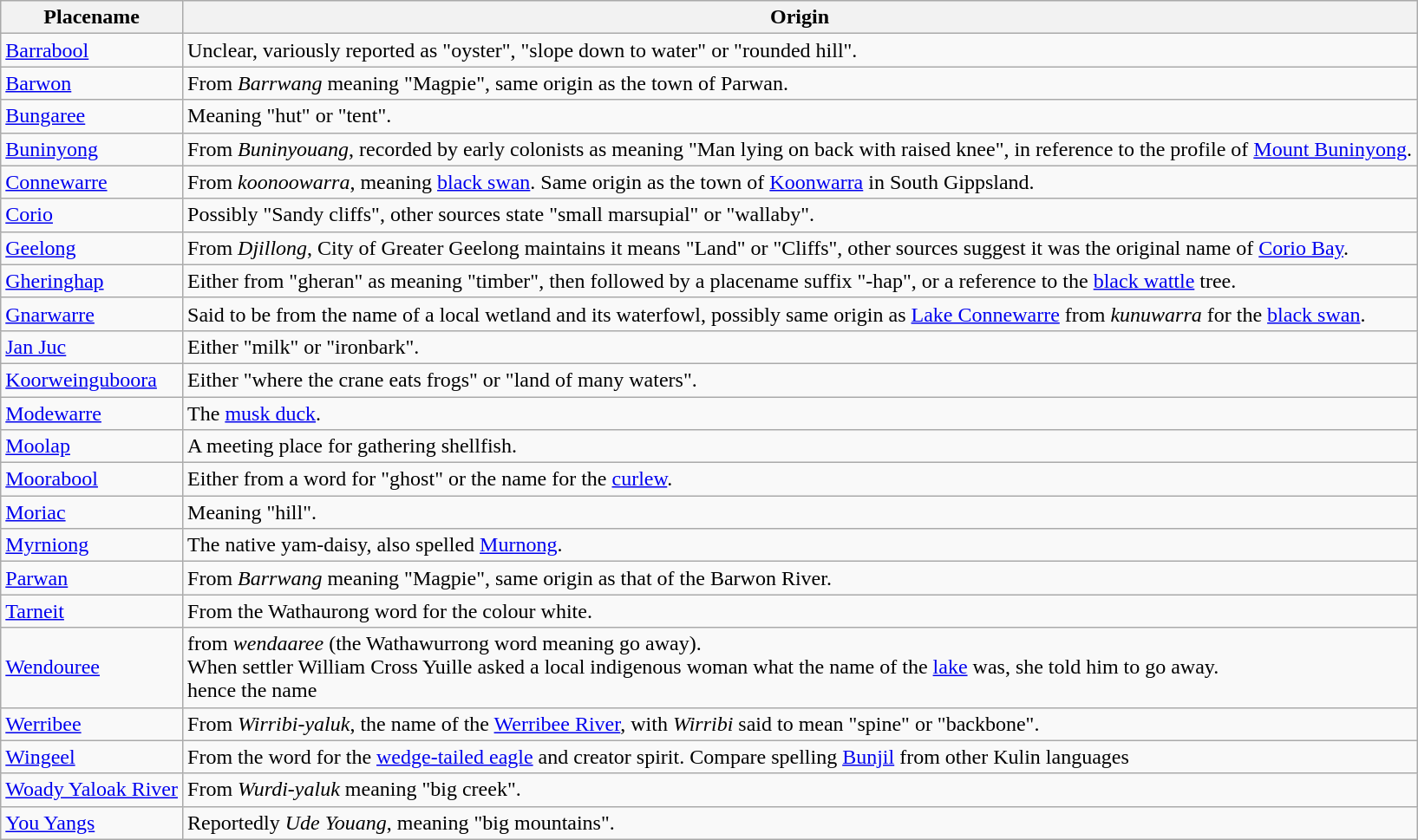<table class="wikitable sortable">
<tr>
<th>Placename</th>
<th>Origin</th>
</tr>
<tr>
<td><a href='#'>Barrabool</a></td>
<td>Unclear, variously reported as "oyster", "slope down to water" or "rounded hill".</td>
</tr>
<tr>
<td><a href='#'>Barwon</a></td>
<td>From <em>Barrwang</em> meaning "Magpie", same origin as the town of Parwan.</td>
</tr>
<tr>
<td><a href='#'>Bungaree</a></td>
<td>Meaning "hut" or "tent".</td>
</tr>
<tr>
<td><a href='#'>Buninyong</a></td>
<td>From <em>Buninyouang</em>, recorded by early colonists as meaning "Man lying on back with raised knee", in reference to the profile of <a href='#'>Mount Buninyong</a>.</td>
</tr>
<tr>
<td><a href='#'>Connewarre</a></td>
<td>From <em>koonoowarra</em>, meaning <a href='#'>black swan</a>. Same origin as the town of <a href='#'>Koonwarra</a> in South Gippsland.</td>
</tr>
<tr>
<td><a href='#'>Corio</a></td>
<td>Possibly "Sandy cliffs", other sources state "small marsupial" or "wallaby".</td>
</tr>
<tr>
<td><a href='#'>Geelong</a></td>
<td>From <em>Djillong</em>, City of Greater Geelong maintains it means "Land" or "Cliffs", other sources suggest it was the original name of <a href='#'>Corio Bay</a>.</td>
</tr>
<tr>
<td><a href='#'>Gheringhap</a></td>
<td>Either from "gheran" as meaning "timber", then followed by a placename suffix "-hap", or a reference to the <a href='#'>black wattle</a> tree.</td>
</tr>
<tr>
<td><a href='#'>Gnarwarre</a></td>
<td>Said to be from the name of a local wetland and its waterfowl, possibly same origin as <a href='#'>Lake Connewarre</a> from <em>kunuwarra</em> for the <a href='#'>black swan</a>.</td>
</tr>
<tr>
<td><a href='#'>Jan Juc</a></td>
<td>Either "milk" or "ironbark".</td>
</tr>
<tr>
<td><a href='#'>Koorweinguboora</a></td>
<td>Either "where the crane eats frogs" or "land of many waters".</td>
</tr>
<tr>
<td><a href='#'>Modewarre</a></td>
<td>The <a href='#'>musk duck</a>.</td>
</tr>
<tr>
<td><a href='#'>Moolap</a></td>
<td>A meeting place for gathering shellfish.</td>
</tr>
<tr>
<td><a href='#'>Moorabool</a></td>
<td>Either from a word for "ghost" or the name for the <a href='#'>curlew</a>.</td>
</tr>
<tr>
<td><a href='#'>Moriac</a></td>
<td>Meaning "hill".</td>
</tr>
<tr>
<td><a href='#'>Myrniong</a></td>
<td>The native yam-daisy, also spelled <a href='#'>Murnong</a>.</td>
</tr>
<tr>
<td><a href='#'>Parwan</a></td>
<td>From <em>Barrwang</em> meaning "Magpie", same origin as that of the Barwon River.</td>
</tr>
<tr>
<td><a href='#'>Tarneit</a></td>
<td>From the Wathaurong word for the colour white.</td>
</tr>
<tr>
<td><a href='#'>Wendouree</a></td>
<td>from <em>wendaaree</em> (the Wathawurrong word meaning go away).<br>When settler William Cross Yuille asked a local indigenous woman what the name of the <a href='#'>lake</a> was, she told him to go away.<br>hence the name</td>
</tr>
<tr>
<td><a href='#'>Werribee</a></td>
<td>From <em>Wirribi-yaluk</em>, the name of the <a href='#'>Werribee River</a>, with <em>Wirribi</em> said to mean "spine" or "backbone".</td>
</tr>
<tr>
<td><a href='#'>Wingeel</a></td>
<td>From the word for the <a href='#'>wedge-tailed eagle</a> and creator spirit. Compare spelling <a href='#'>Bunjil</a> from other Kulin languages</td>
</tr>
<tr>
<td><a href='#'>Woady Yaloak River</a></td>
<td>From <em>Wurdi-yaluk</em> meaning "big creek".</td>
</tr>
<tr>
<td><a href='#'>You Yangs</a></td>
<td>Reportedly <em>Ude Youang</em>, meaning "big mountains".</td>
</tr>
</table>
